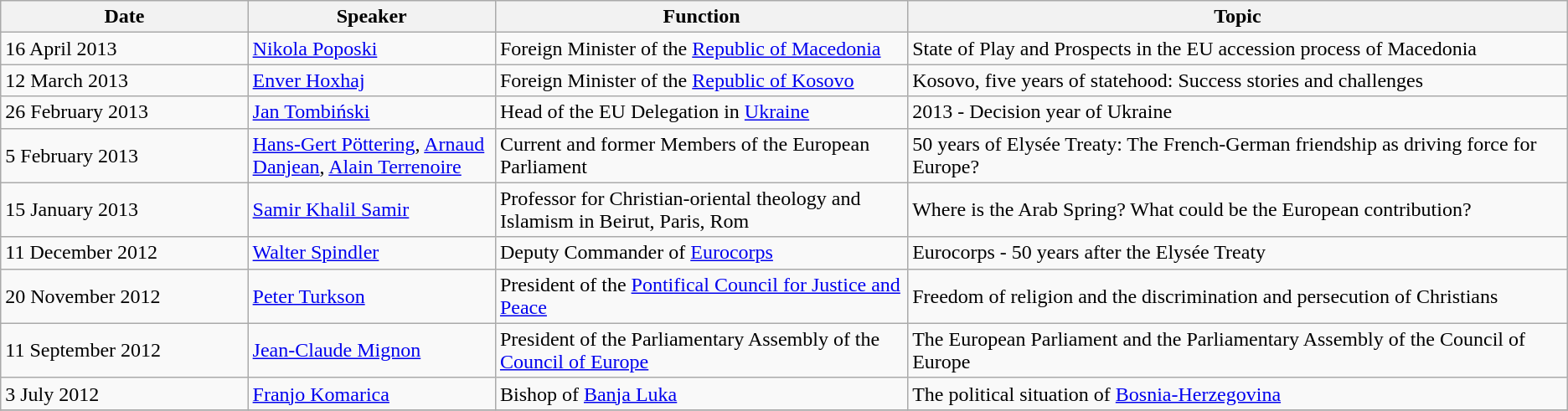<table class="wikitable">
<tr class="color:#44AAEE">
<th style="width:15%">Date</th>
<th style="width:15%">Speaker</th>
<th style="width:25%">Function</th>
<th class="unsortable" style="width:40%">Topic</th>
</tr>
<tr>
<td>16 April 2013</td>
<td><a href='#'>Nikola Poposki</a></td>
<td>Foreign Minister of the <a href='#'>Republic of Macedonia</a></td>
<td>State of Play and Prospects in the EU accession process of Macedonia</td>
</tr>
<tr>
<td>12 March 2013</td>
<td><a href='#'>Enver Hoxhaj</a></td>
<td>Foreign Minister of the <a href='#'>Republic of Kosovo</a></td>
<td>Kosovo, five years of statehood: Success stories and challenges</td>
</tr>
<tr>
<td>26 February 2013</td>
<td><a href='#'>Jan Tombiński</a></td>
<td>Head of the EU Delegation in <a href='#'>Ukraine</a></td>
<td>2013 - Decision year of Ukraine</td>
</tr>
<tr>
<td>5 February 2013</td>
<td><a href='#'>Hans-Gert Pöttering</a>, <a href='#'>Arnaud Danjean</a>, <a href='#'>Alain Terrenoire</a></td>
<td>Current and former Members of the European Parliament</td>
<td>50 years of Elysée Treaty: The French-German friendship as driving force for Europe?</td>
</tr>
<tr>
<td>15 January 2013</td>
<td><a href='#'>Samir Khalil Samir</a></td>
<td>Professor for Christian-oriental theology and Islamism in Beirut, Paris, Rom</td>
<td>Where is the Arab Spring? What could be the European contribution?</td>
</tr>
<tr>
<td>11 December 2012</td>
<td><a href='#'>Walter Spindler</a></td>
<td>Deputy Commander of  <a href='#'>Eurocorps</a></td>
<td>Eurocorps - 50 years after the Elysée Treaty</td>
</tr>
<tr>
<td>20 November 2012</td>
<td><a href='#'>Peter Turkson</a></td>
<td>President of the <a href='#'>Pontifical Council for Justice and Peace</a></td>
<td>Freedom of religion and the discrimination and persecution of Christians</td>
</tr>
<tr>
<td>11 September 2012</td>
<td><a href='#'>Jean-Claude Mignon</a></td>
<td>President of the Parliamentary Assembly of the <a href='#'>Council of Europe</a></td>
<td>The European Parliament and the Parliamentary Assembly of the Council of Europe</td>
</tr>
<tr>
<td>3 July 2012</td>
<td><a href='#'>Franjo Komarica</a></td>
<td>Bishop of <a href='#'>Banja Luka</a></td>
<td>The political situation of <a href='#'>Bosnia-Herzegovina</a></td>
</tr>
<tr>
</tr>
</table>
